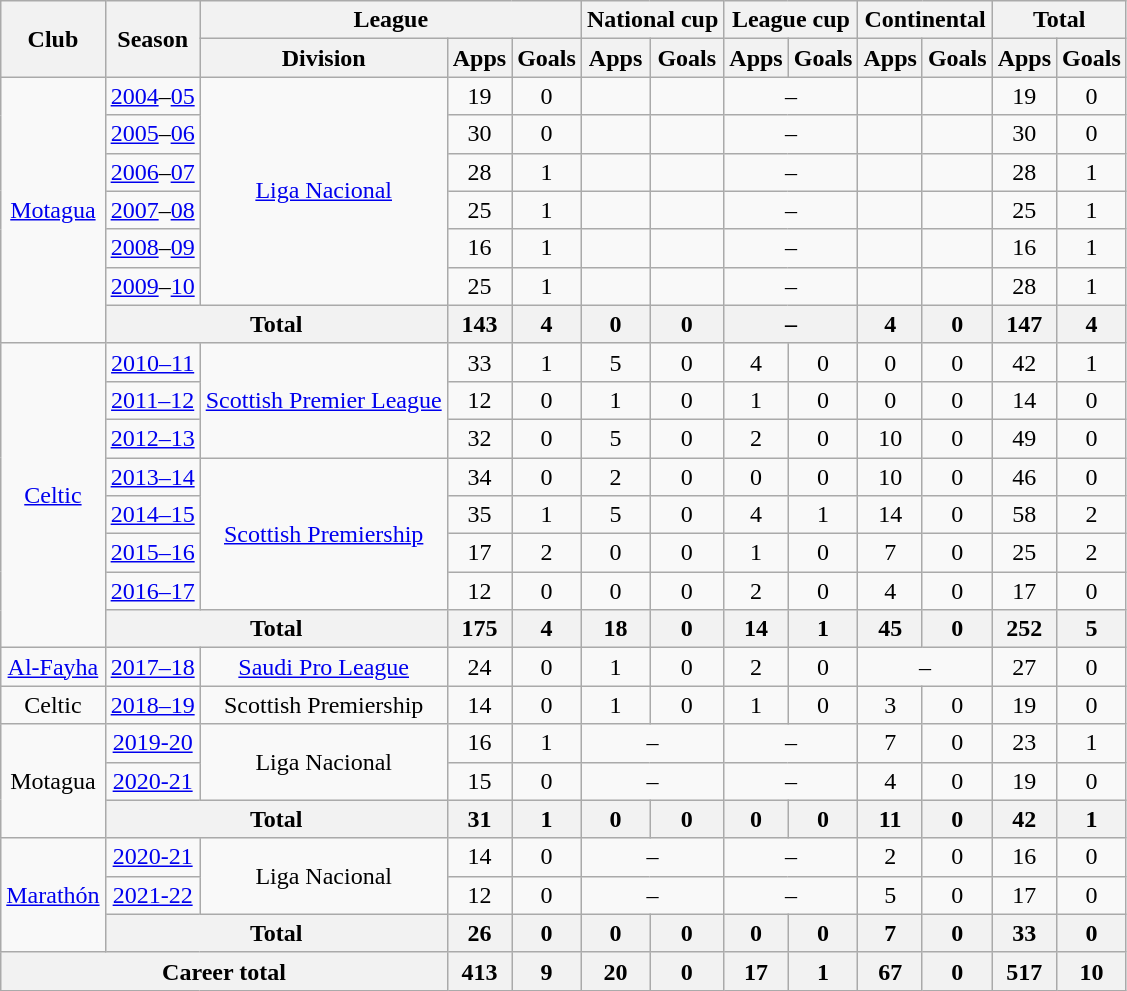<table class="wikitable" style="text-align:center">
<tr>
<th rowspan="2">Club</th>
<th rowspan="2">Season</th>
<th colspan="3">League</th>
<th colspan="2">National cup</th>
<th colspan="2">League cup</th>
<th colspan="2">Continental</th>
<th colspan="2">Total</th>
</tr>
<tr>
<th>Division</th>
<th>Apps</th>
<th>Goals</th>
<th>Apps</th>
<th>Goals</th>
<th>Apps</th>
<th>Goals</th>
<th>Apps</th>
<th>Goals</th>
<th>Apps</th>
<th>Goals</th>
</tr>
<tr>
<td rowspan="7"><a href='#'>Motagua</a></td>
<td><a href='#'>2004</a>–<a href='#'>05</a></td>
<td rowspan="6"><a href='#'>Liga Nacional</a></td>
<td>19</td>
<td>0</td>
<td></td>
<td></td>
<td colspan="2">–</td>
<td></td>
<td></td>
<td>19</td>
<td>0</td>
</tr>
<tr>
<td><a href='#'>2005</a>–<a href='#'>06</a></td>
<td>30</td>
<td>0</td>
<td></td>
<td></td>
<td colspan="2">–</td>
<td></td>
<td></td>
<td>30</td>
<td>0</td>
</tr>
<tr>
<td><a href='#'>2006</a>–<a href='#'>07</a></td>
<td>28</td>
<td>1</td>
<td></td>
<td></td>
<td colspan="2">–</td>
<td></td>
<td></td>
<td>28</td>
<td>1</td>
</tr>
<tr>
<td><a href='#'>2007</a>–<a href='#'>08</a></td>
<td>25</td>
<td>1</td>
<td></td>
<td></td>
<td colspan="2">–</td>
<td></td>
<td></td>
<td>25</td>
<td>1</td>
</tr>
<tr>
<td><a href='#'>2008</a>–<a href='#'>09</a></td>
<td>16</td>
<td>1</td>
<td></td>
<td></td>
<td colspan="2">–</td>
<td></td>
<td></td>
<td>16</td>
<td>1</td>
</tr>
<tr>
<td><a href='#'>2009</a>–<a href='#'>10</a></td>
<td>25</td>
<td>1</td>
<td></td>
<td></td>
<td colspan="2">–</td>
<td></td>
<td></td>
<td>28</td>
<td>1</td>
</tr>
<tr>
<th colspan="2">Total</th>
<th>143</th>
<th>4</th>
<th>0</th>
<th>0</th>
<th colspan="2">–</th>
<th>4</th>
<th>0</th>
<th>147</th>
<th>4</th>
</tr>
<tr>
<td rowspan="8"><a href='#'>Celtic</a></td>
<td><a href='#'>2010–11</a></td>
<td rowspan="3"><a href='#'>Scottish Premier League</a></td>
<td>33</td>
<td>1</td>
<td>5</td>
<td>0</td>
<td>4</td>
<td>0</td>
<td>0</td>
<td>0</td>
<td>42</td>
<td>1</td>
</tr>
<tr>
<td><a href='#'>2011–12</a></td>
<td>12</td>
<td>0</td>
<td>1</td>
<td>0</td>
<td>1</td>
<td>0</td>
<td>0</td>
<td>0</td>
<td>14</td>
<td>0</td>
</tr>
<tr>
<td><a href='#'>2012–13</a></td>
<td>32</td>
<td>0</td>
<td>5</td>
<td>0</td>
<td>2</td>
<td>0</td>
<td>10</td>
<td>0</td>
<td>49</td>
<td>0</td>
</tr>
<tr>
<td><a href='#'>2013–14</a></td>
<td rowspan="4"><a href='#'>Scottish Premiership</a></td>
<td>34</td>
<td>0</td>
<td>2</td>
<td>0</td>
<td>0</td>
<td>0</td>
<td>10</td>
<td>0</td>
<td>46</td>
<td>0</td>
</tr>
<tr>
<td><a href='#'>2014–15</a></td>
<td>35</td>
<td>1</td>
<td>5</td>
<td>0</td>
<td>4</td>
<td>1</td>
<td>14</td>
<td>0</td>
<td>58</td>
<td>2</td>
</tr>
<tr>
<td><a href='#'>2015–16</a></td>
<td>17</td>
<td>2</td>
<td>0</td>
<td>0</td>
<td>1</td>
<td>0</td>
<td>7</td>
<td>0</td>
<td>25</td>
<td>2</td>
</tr>
<tr>
<td><a href='#'>2016–17</a></td>
<td>12</td>
<td>0</td>
<td>0</td>
<td>0</td>
<td>2</td>
<td>0</td>
<td>4</td>
<td>0</td>
<td>17</td>
<td>0</td>
</tr>
<tr>
<th colspan="2">Total</th>
<th>175</th>
<th>4</th>
<th>18</th>
<th>0</th>
<th>14</th>
<th>1</th>
<th>45</th>
<th>0</th>
<th>252</th>
<th>5</th>
</tr>
<tr>
<td><a href='#'>Al-Fayha</a></td>
<td><a href='#'>2017–18</a></td>
<td><a href='#'>Saudi Pro League</a></td>
<td>24</td>
<td>0</td>
<td>1</td>
<td>0</td>
<td>2</td>
<td>0</td>
<td colspan="2">–</td>
<td>27</td>
<td>0</td>
</tr>
<tr>
<td>Celtic</td>
<td><a href='#'>2018–19</a></td>
<td>Scottish Premiership</td>
<td>14</td>
<td>0</td>
<td>1</td>
<td>0</td>
<td>1</td>
<td>0</td>
<td>3</td>
<td>0</td>
<td>19</td>
<td>0</td>
</tr>
<tr>
<td rowspan="3">Motagua</td>
<td><a href='#'>2019-20</a></td>
<td rowspan="2">Liga Nacional</td>
<td>16</td>
<td>1</td>
<td colspan="2">–</td>
<td colspan="2">–</td>
<td>7</td>
<td>0</td>
<td>23</td>
<td>1</td>
</tr>
<tr>
<td><a href='#'>2020-21</a></td>
<td>15</td>
<td>0</td>
<td colspan="2">–</td>
<td colspan="2">–</td>
<td>4</td>
<td>0</td>
<td>19</td>
<td>0</td>
</tr>
<tr>
<th colspan="2">Total</th>
<th>31</th>
<th>1</th>
<th>0</th>
<th>0</th>
<th>0</th>
<th>0</th>
<th>11</th>
<th>0</th>
<th>42</th>
<th>1</th>
</tr>
<tr>
<td rowspan="3"><a href='#'>Marathón</a></td>
<td><a href='#'>2020-21</a></td>
<td rowspan="2">Liga Nacional</td>
<td>14</td>
<td>0</td>
<td colspan="2">–</td>
<td colspan="2">–</td>
<td>2</td>
<td>0</td>
<td>16</td>
<td>0</td>
</tr>
<tr>
<td><a href='#'>2021-22</a></td>
<td>12</td>
<td>0</td>
<td colspan="2">–</td>
<td colspan="2">–</td>
<td>5</td>
<td>0</td>
<td>17</td>
<td>0</td>
</tr>
<tr>
<th colspan="2">Total</th>
<th>26</th>
<th>0</th>
<th>0</th>
<th>0</th>
<th>0</th>
<th>0</th>
<th>7</th>
<th>0</th>
<th>33</th>
<th>0</th>
</tr>
<tr>
<th colspan="3">Career total</th>
<th>413</th>
<th>9</th>
<th>20</th>
<th>0</th>
<th>17</th>
<th>1</th>
<th>67</th>
<th>0</th>
<th>517</th>
<th>10</th>
</tr>
</table>
